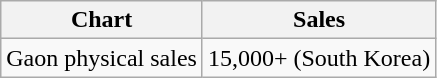<table class="wikitable">
<tr>
<th>Chart</th>
<th>Sales</th>
</tr>
<tr>
<td>Gaon physical sales</td>
<td align="center">15,000+ (South Korea)</td>
</tr>
</table>
